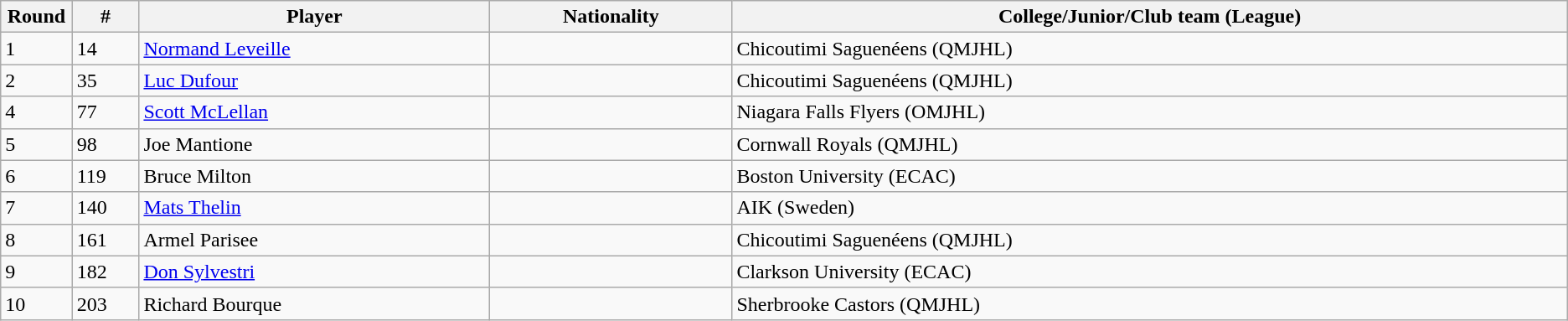<table class="wikitable">
<tr align="center">
<th bgcolor="#DDDDFF" width="4.0%">Round</th>
<th bgcolor="#DDDDFF" width="4.0%">#</th>
<th bgcolor="#DDDDFF" width="21.0%">Player</th>
<th bgcolor="#DDDDFF" width="14.5%">Nationality</th>
<th bgcolor="#DDDDFF" width="50.0%">College/Junior/Club team (League)</th>
</tr>
<tr>
<td>1</td>
<td>14</td>
<td><a href='#'>Normand Leveille</a></td>
<td></td>
<td>Chicoutimi Saguenéens (QMJHL)</td>
</tr>
<tr>
<td>2</td>
<td>35</td>
<td><a href='#'>Luc Dufour</a></td>
<td></td>
<td>Chicoutimi Saguenéens (QMJHL)</td>
</tr>
<tr>
<td>4</td>
<td>77</td>
<td><a href='#'>Scott McLellan</a></td>
<td></td>
<td>Niagara Falls Flyers (OMJHL)</td>
</tr>
<tr>
<td>5</td>
<td>98</td>
<td>Joe Mantione</td>
<td></td>
<td>Cornwall Royals (QMJHL)</td>
</tr>
<tr>
<td>6</td>
<td>119</td>
<td>Bruce Milton</td>
<td></td>
<td>Boston University (ECAC)</td>
</tr>
<tr>
<td>7</td>
<td>140</td>
<td><a href='#'>Mats Thelin</a></td>
<td></td>
<td>AIK (Sweden)</td>
</tr>
<tr>
<td>8</td>
<td>161</td>
<td>Armel Parisee</td>
<td></td>
<td>Chicoutimi Saguenéens (QMJHL)</td>
</tr>
<tr>
<td>9</td>
<td>182</td>
<td><a href='#'>Don Sylvestri</a></td>
<td></td>
<td>Clarkson University (ECAC)</td>
</tr>
<tr>
<td>10</td>
<td>203</td>
<td>Richard Bourque</td>
<td></td>
<td>Sherbrooke Castors (QMJHL)</td>
</tr>
</table>
